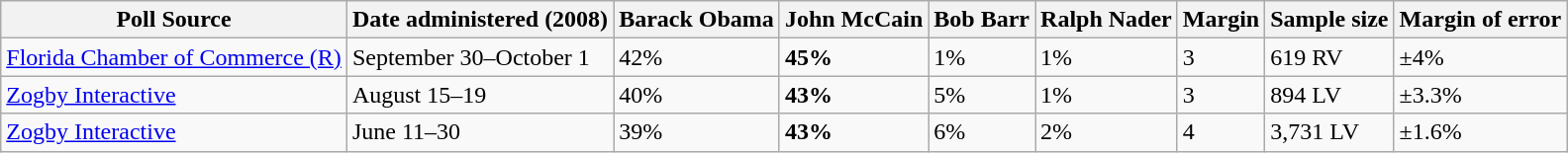<table class="wikitable collapsible">
<tr>
<th>Poll Source</th>
<th>Date administered (2008)</th>
<th>Barack Obama</th>
<th>John McCain</th>
<th>Bob Barr</th>
<th>Ralph Nader</th>
<th>Margin</th>
<th>Sample size</th>
<th>Margin of error</th>
</tr>
<tr>
<td><a href='#'>Florida Chamber of Commerce (R)</a></td>
<td>September 30–October 1</td>
<td>42%</td>
<td><strong>45%</strong></td>
<td>1%</td>
<td>1%</td>
<td>3</td>
<td>619 RV</td>
<td>±4%</td>
</tr>
<tr>
<td><a href='#'>Zogby Interactive</a></td>
<td>August 15–19</td>
<td>40%</td>
<td><strong>43%</strong></td>
<td>5%</td>
<td>1%</td>
<td>3</td>
<td>894 LV</td>
<td>±3.3%</td>
</tr>
<tr>
<td><a href='#'>Zogby Interactive</a></td>
<td>June 11–30</td>
<td>39%</td>
<td><strong>43%</strong></td>
<td>6%</td>
<td>2%</td>
<td>4</td>
<td>3,731 LV</td>
<td>±1.6%</td>
</tr>
</table>
